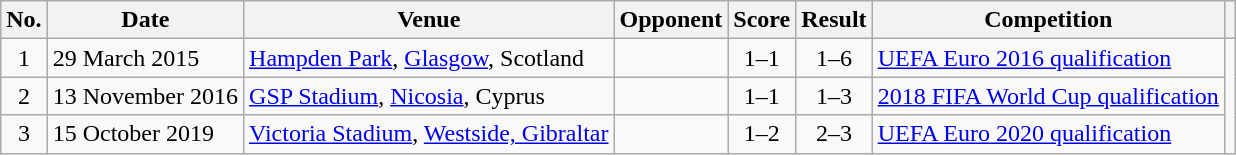<table class="wikitable sortable">
<tr>
<th scope="col">No.</th>
<th scope="col">Date</th>
<th scope="col">Venue</th>
<th scope="col">Opponent</th>
<th scope="col">Score</th>
<th scope="col">Result</th>
<th scope="col">Competition</th>
<th scope="col" class="unsortable"></th>
</tr>
<tr>
<td style="text-align:center">1</td>
<td>29 March 2015</td>
<td><a href='#'>Hampden Park</a>, <a href='#'>Glasgow</a>, Scotland</td>
<td></td>
<td style="text-align:center">1–1</td>
<td style="text-align:center">1–6</td>
<td><a href='#'>UEFA Euro 2016 qualification</a></td>
</tr>
<tr>
<td style="text-align:center">2</td>
<td>13 November 2016</td>
<td><a href='#'>GSP Stadium</a>, <a href='#'>Nicosia</a>, Cyprus</td>
<td></td>
<td style="text-align:center">1–1</td>
<td style="text-align:center">1–3</td>
<td><a href='#'>2018 FIFA World Cup qualification</a></td>
</tr>
<tr>
<td style="text-align:center">3</td>
<td>15 October 2019</td>
<td><a href='#'>Victoria Stadium</a>, <a href='#'>Westside, Gibraltar</a></td>
<td></td>
<td style="text-align:center">1–2</td>
<td style="text-align:center">2–3</td>
<td><a href='#'>UEFA Euro 2020 qualification</a></td>
</tr>
</table>
